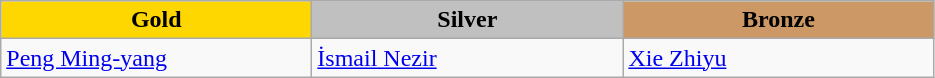<table class="wikitable" style="text-align:left">
<tr align="center">
<td width=200 bgcolor=gold><strong>Gold</strong></td>
<td width=200 bgcolor=silver><strong>Silver</strong></td>
<td width=200 bgcolor=CC9966><strong>Bronze</strong></td>
</tr>
<tr>
<td><a href='#'>Peng Ming-yang</a><br></td>
<td><a href='#'>İsmail Nezir</a><br></td>
<td><a href='#'>Xie Zhiyu</a><br></td>
</tr>
</table>
